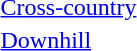<table>
<tr>
<td><a href='#'>Cross-country</a></td>
<td></td>
<td></td>
<td></td>
</tr>
<tr>
<td><a href='#'>Downhill</a></td>
<td></td>
<td></td>
<td></td>
</tr>
</table>
